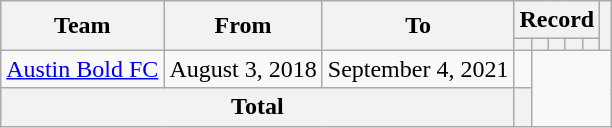<table class=wikitable style=text-align:center>
<tr>
<th rowspan="2">Team</th>
<th rowspan="2">From</th>
<th rowspan="2">To</th>
<th colspan="5">Record</th>
<th rowspan="2"></th>
</tr>
<tr>
<th></th>
<th></th>
<th></th>
<th></th>
<th></th>
</tr>
<tr>
<td align=left><a href='#'>Austin Bold FC</a></td>
<td align=left>August 3, 2018</td>
<td align=left>September 4, 2021<br></td>
<td></td>
</tr>
<tr>
<th colspan="3">Total<br></th>
<th></th>
</tr>
</table>
